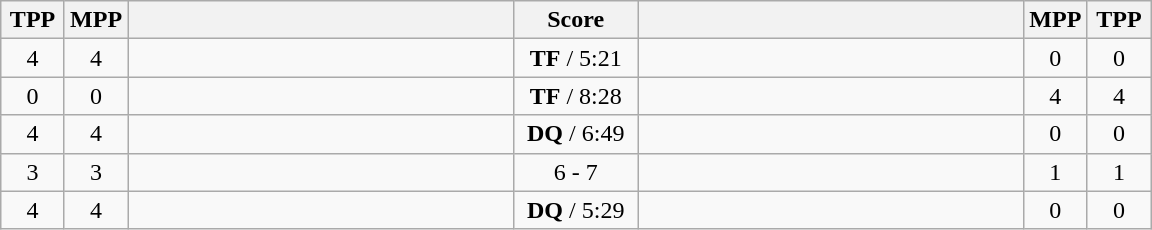<table class="wikitable" style="text-align: center;" |>
<tr>
<th width="35">TPP</th>
<th width="35">MPP</th>
<th width="250"></th>
<th width="75">Score</th>
<th width="250"></th>
<th width="35">MPP</th>
<th width="35">TPP</th>
</tr>
<tr>
<td>4</td>
<td>4</td>
<td style="text-align:left;"></td>
<td><strong>TF</strong> / 5:21</td>
<td style="text-align:left;"><strong></strong></td>
<td>0</td>
<td>0</td>
</tr>
<tr>
<td>0</td>
<td>0</td>
<td style="text-align:left;"><strong></strong></td>
<td><strong>TF</strong> / 8:28</td>
<td style="text-align:left;"></td>
<td>4</td>
<td>4</td>
</tr>
<tr>
<td>4</td>
<td>4</td>
<td style="text-align:left;"></td>
<td><strong>DQ</strong> / 6:49</td>
<td style="text-align:left;"><strong></strong></td>
<td>0</td>
<td>0</td>
</tr>
<tr>
<td>3</td>
<td>3</td>
<td style="text-align:left;"></td>
<td>6 - 7</td>
<td style="text-align:left;"><strong></strong></td>
<td>1</td>
<td>1</td>
</tr>
<tr>
<td>4</td>
<td>4</td>
<td style="text-align:left;"></td>
<td><strong>DQ</strong> / 5:29</td>
<td style="text-align:left;"><strong></strong></td>
<td>0</td>
<td>0</td>
</tr>
</table>
